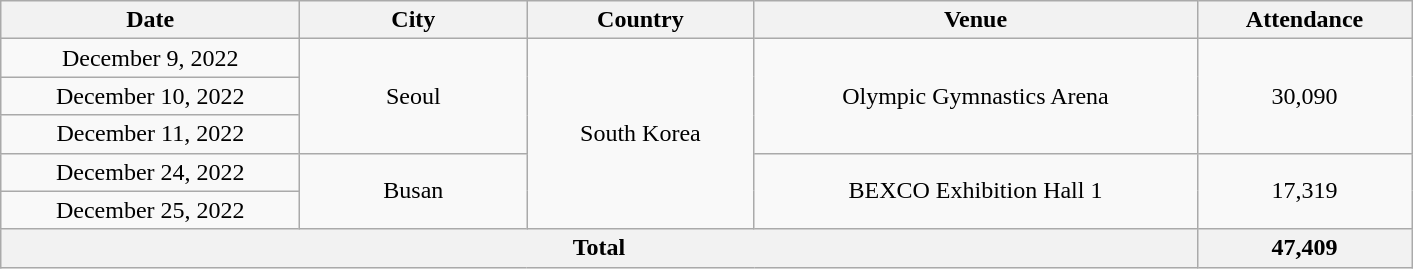<table class="wikitable" style="text-align:center;">
<tr>
<th scope="col" style="width:12em;">Date</th>
<th scope="col" style="width:9em;">City</th>
<th scope="col" style="width:9em;">Country</th>
<th scope="col" style="width:18em;">Venue</th>
<th scope="col" style="width:8.5em;">Attendance</th>
</tr>
<tr>
<td>December 9, 2022</td>
<td rowspan="3">Seoul</td>
<td rowspan="5">South Korea</td>
<td rowspan="3">Olympic Gymnastics Arena</td>
<td rowspan="3">30,090</td>
</tr>
<tr>
<td>December 10, 2022</td>
</tr>
<tr>
<td>December 11, 2022</td>
</tr>
<tr>
<td>December 24, 2022</td>
<td rowspan="2">Busan</td>
<td rowspan="2">BEXCO Exhibition Hall 1</td>
<td rowspan="2">17,319</td>
</tr>
<tr>
<td>December 25, 2022</td>
</tr>
<tr>
<th colspan="4">Total</th>
<th>47,409</th>
</tr>
</table>
